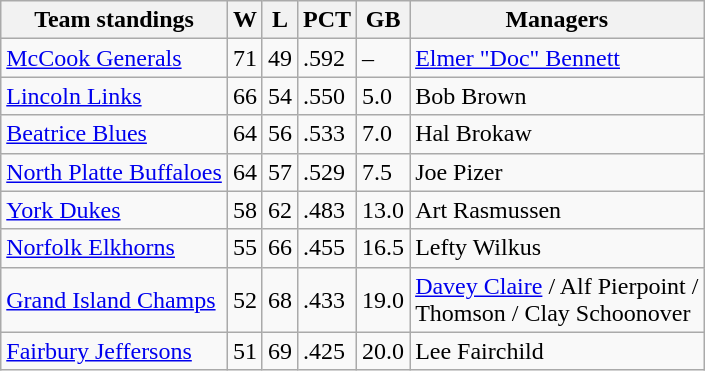<table class="wikitable">
<tr>
<th>Team standings</th>
<th>W</th>
<th>L</th>
<th>PCT</th>
<th>GB</th>
<th>Managers</th>
</tr>
<tr>
<td><a href='#'>McCook Generals</a></td>
<td>71</td>
<td>49</td>
<td>.592</td>
<td>–</td>
<td><a href='#'>Elmer "Doc" Bennett</a></td>
</tr>
<tr>
<td><a href='#'>Lincoln Links</a></td>
<td>66</td>
<td>54</td>
<td>.550</td>
<td>5.0</td>
<td>Bob Brown</td>
</tr>
<tr>
<td><a href='#'>Beatrice Blues</a></td>
<td>64</td>
<td>56</td>
<td>.533</td>
<td>7.0</td>
<td>Hal Brokaw</td>
</tr>
<tr>
<td><a href='#'>North Platte Buffaloes</a></td>
<td>64</td>
<td>57</td>
<td>.529</td>
<td>7.5</td>
<td>Joe Pizer</td>
</tr>
<tr>
<td><a href='#'>York Dukes</a></td>
<td>58</td>
<td>62</td>
<td>.483</td>
<td>13.0</td>
<td>Art Rasmussen</td>
</tr>
<tr>
<td><a href='#'>Norfolk Elkhorns</a></td>
<td>55</td>
<td>66</td>
<td>.455</td>
<td>16.5</td>
<td>Lefty Wilkus</td>
</tr>
<tr>
<td><a href='#'>Grand Island Champs</a></td>
<td>52</td>
<td>68</td>
<td>.433</td>
<td>19.0</td>
<td><a href='#'>Davey Claire</a> / Alf Pierpoint /<br> Thomson / Clay Schoonover</td>
</tr>
<tr>
<td><a href='#'>Fairbury Jeffersons</a></td>
<td>51</td>
<td>69</td>
<td>.425</td>
<td>20.0</td>
<td>Lee Fairchild</td>
</tr>
</table>
